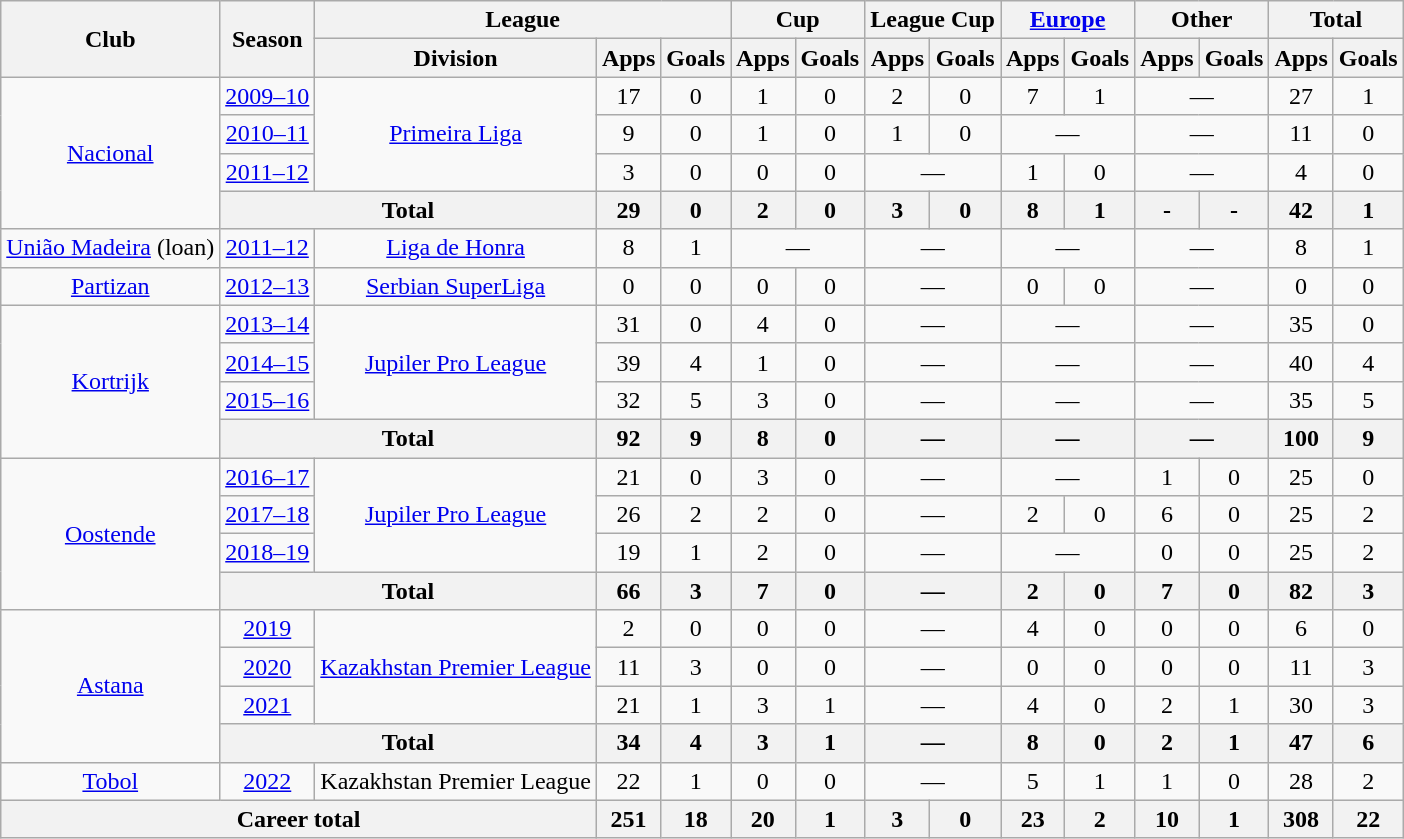<table class="wikitable" style="text-align:center;">
<tr>
<th rowspan="2">Club</th>
<th rowspan="2">Season</th>
<th colspan="3">League</th>
<th colspan="2">Cup</th>
<th colspan="2">League Cup</th>
<th colspan="2"><a href='#'>Europe</a></th>
<th colspan="2">Other</th>
<th colspan="2">Total</th>
</tr>
<tr>
<th>Division</th>
<th>Apps</th>
<th>Goals</th>
<th>Apps</th>
<th>Goals</th>
<th>Apps</th>
<th>Goals</th>
<th>Apps</th>
<th>Goals</th>
<th>Apps</th>
<th>Goals</th>
<th>Apps</th>
<th>Goals</th>
</tr>
<tr>
<td rowspan="4"><a href='#'>Nacional</a></td>
<td><a href='#'>2009–10</a></td>
<td rowspan="3"><a href='#'>Primeira Liga</a></td>
<td>17</td>
<td>0</td>
<td>1</td>
<td>0</td>
<td>2</td>
<td>0</td>
<td>7</td>
<td>1</td>
<td colspan="2">—</td>
<td>27</td>
<td>1</td>
</tr>
<tr>
<td><a href='#'>2010–11</a></td>
<td>9</td>
<td>0</td>
<td>1</td>
<td>0</td>
<td>1</td>
<td>0</td>
<td colspan="2">—</td>
<td colspan="2">—</td>
<td>11</td>
<td>0</td>
</tr>
<tr>
<td><a href='#'>2011–12</a></td>
<td>3</td>
<td>0</td>
<td>0</td>
<td>0</td>
<td colspan="2">—</td>
<td>1</td>
<td>0</td>
<td colspan="2">—</td>
<td>4</td>
<td>0</td>
</tr>
<tr>
<th colspan="2">Total</th>
<th>29</th>
<th>0</th>
<th>2</th>
<th>0</th>
<th>3</th>
<th>0</th>
<th>8</th>
<th>1</th>
<th>-</th>
<th>-</th>
<th>42</th>
<th>1</th>
</tr>
<tr>
<td rowspan="1"><a href='#'>União Madeira</a> (loan)</td>
<td><a href='#'>2011–12</a></td>
<td rowspan="1"><a href='#'>Liga de Honra</a></td>
<td>8</td>
<td>1</td>
<td colspan="2">—</td>
<td colspan="2">—</td>
<td colspan="2">—</td>
<td colspan="2">—</td>
<td>8</td>
<td>1</td>
</tr>
<tr>
<td rowspan="1"><a href='#'>Partizan</a></td>
<td><a href='#'>2012–13</a></td>
<td rowspan="1"><a href='#'>Serbian SuperLiga</a></td>
<td>0</td>
<td>0</td>
<td>0</td>
<td>0</td>
<td colspan="2">—</td>
<td>0</td>
<td>0</td>
<td colspan="2">—</td>
<td>0</td>
<td>0</td>
</tr>
<tr>
<td rowspan="4"><a href='#'>Kortrijk</a></td>
<td><a href='#'>2013–14</a></td>
<td rowspan="3"><a href='#'>Jupiler Pro League</a></td>
<td>31</td>
<td>0</td>
<td>4</td>
<td>0</td>
<td colspan="2">—</td>
<td colspan="2">—</td>
<td colspan="2">—</td>
<td>35</td>
<td>0</td>
</tr>
<tr>
<td><a href='#'>2014–15</a></td>
<td>39</td>
<td>4</td>
<td>1</td>
<td>0</td>
<td colspan="2">—</td>
<td colspan="2">—</td>
<td colspan="2">—</td>
<td>40</td>
<td>4</td>
</tr>
<tr>
<td><a href='#'>2015–16</a></td>
<td>32</td>
<td>5</td>
<td>3</td>
<td>0</td>
<td colspan="2">—</td>
<td colspan="2">—</td>
<td colspan="2">—</td>
<td>35</td>
<td>5</td>
</tr>
<tr>
<th colspan="2">Total</th>
<th>92</th>
<th>9</th>
<th>8</th>
<th>0</th>
<th colspan="2">—</th>
<th colspan="2">—</th>
<th colspan="2">—</th>
<th>100</th>
<th>9</th>
</tr>
<tr>
<td rowspan="4"><a href='#'>Oostende</a></td>
<td><a href='#'>2016–17</a></td>
<td rowspan="3"><a href='#'>Jupiler Pro League</a></td>
<td>21</td>
<td>0</td>
<td>3</td>
<td>0</td>
<td colspan="2">—</td>
<td colspan="2">—</td>
<td>1</td>
<td>0</td>
<td>25</td>
<td>0</td>
</tr>
<tr>
<td><a href='#'>2017–18</a></td>
<td>26</td>
<td>2</td>
<td>2</td>
<td>0</td>
<td colspan="2">—</td>
<td>2</td>
<td>0</td>
<td>6</td>
<td>0</td>
<td>25</td>
<td>2</td>
</tr>
<tr>
<td><a href='#'>2018–19</a></td>
<td>19</td>
<td>1</td>
<td>2</td>
<td>0</td>
<td colspan="2">—</td>
<td colspan="2">—</td>
<td>0</td>
<td>0</td>
<td>25</td>
<td>2</td>
</tr>
<tr>
<th colspan="2">Total</th>
<th>66</th>
<th>3</th>
<th>7</th>
<th>0</th>
<th colspan="2">—</th>
<th>2</th>
<th>0</th>
<th>7</th>
<th>0</th>
<th>82</th>
<th>3</th>
</tr>
<tr>
<td rowspan="4"><a href='#'>Astana</a></td>
<td><a href='#'>2019</a></td>
<td rowspan="3" valign="center"><a href='#'>Kazakhstan Premier League</a></td>
<td>2</td>
<td>0</td>
<td>0</td>
<td>0</td>
<td colspan="2">—</td>
<td>4</td>
<td>0</td>
<td>0</td>
<td>0</td>
<td>6</td>
<td>0</td>
</tr>
<tr>
<td><a href='#'>2020</a></td>
<td>11</td>
<td>3</td>
<td>0</td>
<td>0</td>
<td colspan="2">—</td>
<td>0</td>
<td>0</td>
<td>0</td>
<td>0</td>
<td>11</td>
<td>3</td>
</tr>
<tr>
<td><a href='#'>2021</a></td>
<td>21</td>
<td>1</td>
<td>3</td>
<td>1</td>
<td colspan="2">—</td>
<td>4</td>
<td>0</td>
<td>2</td>
<td>1</td>
<td>30</td>
<td>3</td>
</tr>
<tr>
<th colspan="2">Total</th>
<th>34</th>
<th>4</th>
<th>3</th>
<th>1</th>
<th colspan="2">—</th>
<th>8</th>
<th>0</th>
<th>2</th>
<th>1</th>
<th>47</th>
<th>6</th>
</tr>
<tr>
<td rowspan="1"><a href='#'>Tobol</a></td>
<td><a href='#'>2022</a></td>
<td rowspan="1">Kazakhstan Premier League</td>
<td>22</td>
<td>1</td>
<td>0</td>
<td>0</td>
<td colspan="2">—</td>
<td>5</td>
<td>1</td>
<td>1</td>
<td>0</td>
<td>28</td>
<td>2</td>
</tr>
<tr>
<th colspan="3">Career total</th>
<th>251</th>
<th>18</th>
<th>20</th>
<th>1</th>
<th>3</th>
<th>0</th>
<th>23</th>
<th>2</th>
<th>10</th>
<th>1</th>
<th>308</th>
<th>22</th>
</tr>
</table>
